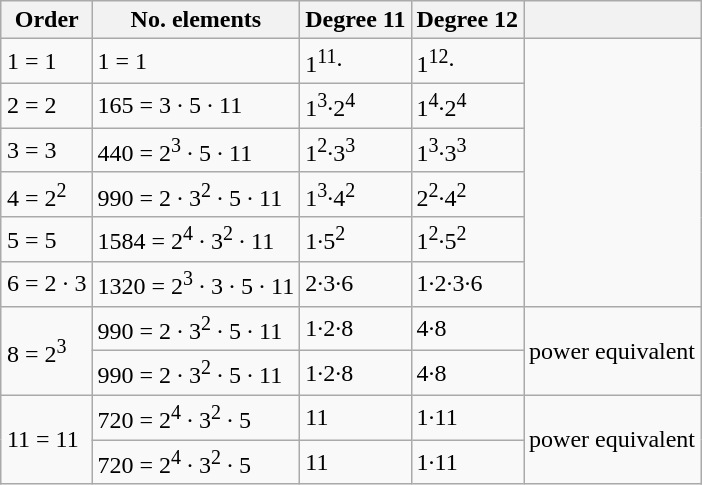<table class="wikitable" style="margin: 1em auto;">
<tr>
<th>Order</th>
<th>No. elements</th>
<th>Degree 11</th>
<th>Degree 12</th>
<th></th>
</tr>
<tr>
<td>1 = 1</td>
<td>1 = 1</td>
<td>1<sup>11</sup>·</td>
<td>1<sup>12</sup>·</td>
</tr>
<tr>
<td>2 = 2</td>
<td>165 = 3 · 5 · 11</td>
<td>1<sup>3</sup>·2<sup>4</sup></td>
<td>1<sup>4</sup>·2<sup>4</sup></td>
</tr>
<tr>
<td>3 = 3</td>
<td>440 = 2<sup>3</sup> · 5 · 11</td>
<td>1<sup>2</sup>·3<sup>3</sup></td>
<td>1<sup>3</sup>·3<sup>3</sup></td>
</tr>
<tr>
<td>4 = 2<sup>2</sup></td>
<td>990 = 2 · 3<sup>2</sup> · 5 · 11</td>
<td>1<sup>3</sup>·4<sup>2</sup></td>
<td>2<sup>2</sup>·4<sup>2</sup></td>
</tr>
<tr>
<td>5 = 5</td>
<td>1584 = 2<sup>4</sup> · 3<sup>2</sup> · 11</td>
<td>1·5<sup>2</sup></td>
<td>1<sup>2</sup>·5<sup>2</sup></td>
</tr>
<tr>
<td>6 = 2 · 3</td>
<td>1320 = 2<sup>3</sup> · 3 · 5 · 11</td>
<td>2·3·6</td>
<td>1·2·3·6</td>
</tr>
<tr>
<td rowspan="2">8 = 2<sup>3</sup></td>
<td>990 = 2 · 3<sup>2</sup> · 5 · 11</td>
<td>1·2·8</td>
<td>4·8</td>
<td rowspan = "2">power equivalent</td>
</tr>
<tr>
<td>990 = 2 · 3<sup>2</sup> · 5 · 11</td>
<td>1·2·8</td>
<td>4·8</td>
</tr>
<tr>
<td rowspan="2">11 = 11</td>
<td>720 = 2<sup>4</sup> · 3<sup>2</sup> · 5</td>
<td>11</td>
<td>1·11</td>
<td rowspan = "2">power equivalent</td>
</tr>
<tr>
<td>720 = 2<sup>4</sup> · 3<sup>2</sup> · 5</td>
<td>11</td>
<td>1·11</td>
</tr>
</table>
